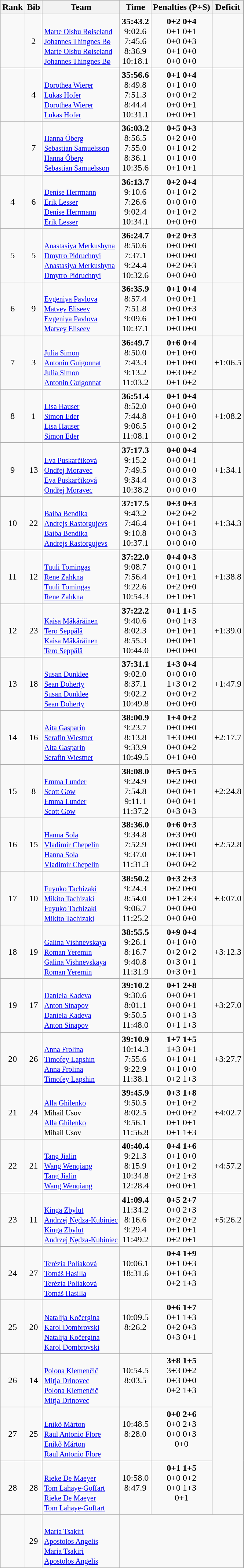<table class="wikitable sortable" style="text-align:center">
<tr>
<th data-sort-type=number>Rank</th>
<th>Bib</th>
<th>Team</th>
<th>Time</th>
<th>Penalties (P+S)</th>
<th>Deficit</th>
</tr>
<tr>
<td></td>
<td>2</td>
<td align=left><br><small><a href='#'>Marte Olsbu Røiseland</a><br><a href='#'>Johannes Thingnes Bø</a><br><a href='#'>Marte Olsbu Røiseland</a><br><a href='#'>Johannes Thingnes Bø</a></small></td>
<td><strong>35:43.2</strong><br>9:02.6<br>7:45.6<br>8:36.9<br>10:18.1</td>
<td><strong>0+2 0+4</strong><br>0+1 0+1<br>0+0 0+3<br>0+1 0+0<br>0+0 0+0</td>
<td></td>
</tr>
<tr>
<td></td>
<td>4</td>
<td align=left><br><small><a href='#'>Dorothea Wierer</a><br><a href='#'>Lukas Hofer</a><br><a href='#'>Dorothea Wierer</a><br><a href='#'>Lukas Hofer</a></small></td>
<td><strong>35:56.6</strong><br>8:49.8<br>7:51.3<br>8:44.4<br>10:31.1</td>
<td><strong>0+1 0+4</strong><br>0+1 0+0<br>0+0 0+2<br>0+0 0+1<br>0+0 0+1</td>
<td></td>
</tr>
<tr>
<td></td>
<td>7</td>
<td align=left><br><small><a href='#'>Hanna Öberg</a><br><a href='#'>Sebastian Samuelsson</a><br><a href='#'>Hanna Öberg</a><br><a href='#'>Sebastian Samuelsson</a></small></td>
<td><strong>36:03.2</strong><br>8:56.5<br>7:55.0<br>8:36.1<br>10:35.6</td>
<td><strong>0+5 0+3</strong><br>0+2 0+0<br>0+1 0+2<br>0+1 0+0<br>0+1 0+1</td>
<td></td>
</tr>
<tr>
<td>4</td>
<td>6</td>
<td align=left><br><small><a href='#'>Denise Herrmann</a><br><a href='#'>Erik Lesser</a><br><a href='#'>Denise Herrmann</a><br><a href='#'>Erik Lesser</a></small></td>
<td><strong>36:13.7</strong><br>9:10.6<br>7:26.6<br>9:02.4<br>10:34.1</td>
<td><strong>0+2 0+4</strong><br>0+1 0+2<br>0+0 0+0<br>0+1 0+2<br>0+0 0+0</td>
<td></td>
</tr>
<tr>
<td>5</td>
<td>5</td>
<td align=left><br><small><a href='#'>Anastasiya Merkushyna</a><br><a href='#'>Dmytro Pidruchnyi</a><br><a href='#'>Anastasiya Merkushyna</a><br><a href='#'>Dmytro Pidruchnyi</a></small></td>
<td><strong>36:24.7</strong><br>8:50.6<br>7:37.1<br>9:24.4<br>10:32.6</td>
<td><strong>0+2 0+3</strong><br>0+0 0+0<br>0+0 0+0<br>0+2 0+3<br>0+0 0+0</td>
<td></td>
</tr>
<tr>
<td>6</td>
<td>9</td>
<td align=left><br><small><a href='#'>Evgeniya Pavlova</a><br><a href='#'>Matvey Eliseev</a><br><a href='#'>Evgeniya Pavlova</a><br><a href='#'>Matvey Eliseev</a></small></td>
<td><strong>36:35.9</strong><br>8:57.4<br>7:51.8<br>9:09.6<br>10:37.1</td>
<td><strong>0+1 0+4</strong><br>0+0 0+1<br>0+0 0+3<br>0+1 0+0<br>0+0 0+0</td>
<td></td>
</tr>
<tr>
<td>7</td>
<td>3</td>
<td align=left><br><small><a href='#'>Julia Simon</a><br><a href='#'>Antonin Guigonnat</a><br><a href='#'>Julia Simon</a><br><a href='#'>Antonin Guigonnat</a></small></td>
<td><strong>36:49.7</strong><br>8:50.0<br>7:43.3<br>9:13.2<br>11:03.2</td>
<td><strong>0+6 0+4</strong><br>0+1 0+0<br>0+1 0+0<br>0+3 0+2<br>0+1 0+2</td>
<td>+1:06.5</td>
</tr>
<tr>
<td>8</td>
<td>1</td>
<td align=left><br><small><a href='#'>Lisa Hauser</a><br><a href='#'>Simon Eder</a><br><a href='#'>Lisa Hauser</a><br><a href='#'>Simon Eder</a></small></td>
<td><strong>36:51.4</strong><br>8:52.0<br>7:44.8<br>9:06.5<br>11:08.1</td>
<td><strong>0+1 0+4</strong><br>0+0 0+0<br>0+1 0+0<br>0+0 0+2<br>0+0 0+2<br></td>
<td>+1:08.2</td>
</tr>
<tr>
<td>9</td>
<td>13</td>
<td align=left><br><small><a href='#'>Eva Puskarčíková</a><br><a href='#'>Ondřej Moravec</a><br><a href='#'>Eva Puskarčíková</a><br><a href='#'>Ondřej Moravec</a></small></td>
<td><strong>37:17.3</strong><br>9:15.2<br>7:49.5<br>9:34.4<br>10:38.2</td>
<td><strong>0+0 0+4</strong><br>0+0 0+1<br>0+0 0+0<br>0+0 0+3<br>0+0 0+0</td>
<td>+1:34.1</td>
</tr>
<tr>
<td>10</td>
<td>22</td>
<td align=left><br><small><a href='#'>Baiba Bendika</a><br><a href='#'>Andrejs Rastorgujevs</a><br><a href='#'>Baiba Bendika</a><br><a href='#'>Andrejs Rastorgujevs</a></small></td>
<td><strong>37:17.5</strong><br>9:43.2<br>7:46.4<br>9:10.8<br>10:37.1</td>
<td><strong>0+3 0+3</strong><br>0+2 0+2<br>0+1 0+1<br>0+0 0+3<br>0+0 0+0</td>
<td>+1:34.3</td>
</tr>
<tr>
<td>11</td>
<td>12</td>
<td align=left><br><small><a href='#'>Tuuli Tomingas</a><br><a href='#'>Rene Zahkna</a><br><a href='#'>Tuuli Tomingas</a><br><a href='#'>Rene Zahkna</a></small></td>
<td><strong>37:22.0</strong><br>9:08.7<br>7:56.4<br>9:22.6<br>10:54.3</td>
<td><strong>0+4 0+3</strong><br>0+0 0+1<br>0+1 0+1<br>0+2 0+0<br>0+1 0+1</td>
<td>+1:38.8</td>
</tr>
<tr>
<td>12</td>
<td>23</td>
<td align=left><br><small><a href='#'>Kaisa Mäkäräinen</a><br><a href='#'>Tero Seppälä</a><br><a href='#'>Kaisa Mäkäräinen</a><br><a href='#'>Tero Seppälä</a></small></td>
<td><strong>37:22.2</strong><br>9:40.6<br>8:02.3<br>8:55.3<br>10:44.0</td>
<td><strong>0+1 1+5</strong><br>0+0 1+3<br>0+1 0+1<br>0+0 0+1<br>0+0 0+0</td>
<td>+1:39.0</td>
</tr>
<tr>
<td>13</td>
<td>18</td>
<td align=left><br><small><a href='#'>Susan Dunklee</a><br><a href='#'>Sean Doherty</a><br><a href='#'>Susan Dunklee</a><br><a href='#'>Sean Doherty</a></small></td>
<td><strong>37:31.1</strong><br>9:02.0<br>8:37.1<br>9:02.2<br>10:49.8</td>
<td><strong>1+3 0+4</strong><br>0+0 0+0<br>1+3 0+2<br>0+0 0+2<br>0+0 0+0</td>
<td>+1:47.9</td>
</tr>
<tr>
<td>14</td>
<td>16</td>
<td align=left><br><small><a href='#'>Aita Gasparin</a><br><a href='#'>Serafin Wiestner</a><br><a href='#'>Aita Gasparin</a><br><a href='#'>Serafin Wiestner</a></small></td>
<td><strong>38:00.9</strong><br>9:23.7<br>8:13.8<br>9:33.9<br>10:49.5</td>
<td><strong>1+4 0+2</strong><br>0+0 0+0<br>1+3 0+0<br>0+0 0+2<br>0+1 0+0</td>
<td>+2:17.7</td>
</tr>
<tr>
<td>15</td>
<td>8</td>
<td align=left><br><small><a href='#'>Emma Lunder</a><br><a href='#'>Scott Gow</a><br><a href='#'>Emma Lunder</a><br><a href='#'>Scott Gow</a></small></td>
<td><strong>38:08.0</strong><br>9:24.9<br>7:54.8<br>9:11.1<br>11:37.2</td>
<td><strong>0+5 0+5</strong><br>0+2 0+0<br>0+0 0+1<br>0+0 0+1<br>0+3 0+3</td>
<td>+2:24.8</td>
</tr>
<tr>
<td>16</td>
<td>15</td>
<td align=left><br><small><a href='#'>Hanna Sola</a><br><a href='#'>Vladimir Chepelin</a><br><a href='#'>Hanna Sola</a><br><a href='#'>Vladimir Chepelin</a></small></td>
<td><strong>38:36.0</strong><br>9:34.8<br>7:52.9<br>9:37.0<br>11:31.3</td>
<td><strong>0+6 0+3</strong><br>0+3 0+0<br>0+0 0+0<br>0+3 0+1<br>0+0 0+2</td>
<td>+2:52.8</td>
</tr>
<tr>
<td>17</td>
<td>10</td>
<td align=left><br><small><a href='#'>Fuyuko Tachizaki</a><br><a href='#'>Mikito Tachizaki</a><br><a href='#'>Fuyuko Tachizaki</a><br><a href='#'>Mikito Tachizaki</a></small></td>
<td><strong>38:50.2</strong><br>9:24.3<br>8:54.0<br>9:06.7<br>11:25.2</td>
<td><strong>0+3 2+3</strong><br>0+2 0+0<br>0+1 2+3<br>0+0 0+0<br>0+0 0+0</td>
<td>+3:07.0</td>
</tr>
<tr>
<td>18</td>
<td>19</td>
<td align=left><br><small><a href='#'>Galina Vishnevskaya</a><br><a href='#'>Roman Yeremin</a><br><a href='#'>Galina Vishnevskaya</a><br><a href='#'>Roman Yeremin</a></small></td>
<td><strong>38:55.5</strong><br>9:26.1<br>8:16.7<br>9:40.8<br>11:31.9</td>
<td><strong>0+9 0+4</strong><br>0+1 0+0<br>0+2 0+2<br>0+3 0+1<br>0+3 0+1</td>
<td>+3:12.3</td>
</tr>
<tr>
<td>19</td>
<td>17</td>
<td align=left><br><small><a href='#'>Daniela Kadeva</a><br><a href='#'>Anton Sinapov</a><br><a href='#'>Daniela Kadeva</a><br><a href='#'>Anton Sinapov</a></small></td>
<td><strong>39:10.2</strong><br>9:30.6<br>8:01.1<br>9:50.5<br>11:48.0</td>
<td><strong>0+1 2+8</strong><br>0+0 0+1<br>0+0 0+1<br>0+0 1+3<br>0+1 1+3</td>
<td>+3:27.0</td>
</tr>
<tr>
<td>20</td>
<td>26</td>
<td align=left><br><small><a href='#'>Anna Frolina</a><br><a href='#'>Timofey Lapshin</a><br><a href='#'>Anna Frolina</a><br><a href='#'>Timofey Lapshin</a></small></td>
<td><strong>39:10.9</strong><br>10:14.3<br>7:55.6<br>9:22.9<br>11:38.1</td>
<td><strong>1+7 1+5</strong><br>1+3 0+1<br>0+1 0+1<br>0+1 0+0<br>0+2 1+3</td>
<td>+3:27.7</td>
</tr>
<tr>
<td>21</td>
<td>24</td>
<td align=left><br><small><a href='#'>Alla Ghilenko</a><br>Mihail Usov<br><a href='#'>Alla Ghilenko</a><br>Mihail Usov</small></td>
<td><strong>39:45.9</strong><br>9:50.5<br>8:02.5<br>9:56.1<br>11:56.8</td>
<td><strong>0+3 1+8</strong><br>0+1 0+2<br>0+0 0+2<br>0+1 0+1<br>0+1 1+3</td>
<td>+4:02.7</td>
</tr>
<tr>
<td>22</td>
<td>21</td>
<td align=left><br><small><a href='#'>Tang Jialin</a><br><a href='#'>Wang Wenqiang</a><br><a href='#'>Tang Jialin</a><br><a href='#'>Wang Wenqiang</a></small></td>
<td><strong>40:40.4</strong><br>9:21.3<br>8:15.9<br>10:34.8<br>12:28.4</td>
<td><strong>0+4 1+6</strong><br>0+1 0+0<br>0+1 0+2<br>0+2 1+3<br>0+0 0+1</td>
<td>+4:57.2</td>
</tr>
<tr>
<td>23</td>
<td>11</td>
<td align=left><br><small><a href='#'>Kinga Zbylut</a><br><a href='#'>Andrzej Nędza-Kubiniec</a><br><a href='#'>Kinga Zbylut</a><br><a href='#'>Andrzej Nędza-Kubiniec</a></small></td>
<td><strong>41:09.4</strong><br>11:34.2<br>8:16.6<br>9:29.4<br>11:49.2</td>
<td><strong>0+5 2+7</strong><br>0+0 2+3<br>0+2 0+2<br>0+1 0+1<br>0+2 0+1</td>
<td>+5:26.2</td>
</tr>
<tr>
<td>24</td>
<td>27</td>
<td align=left><br><small><a href='#'>Terézia Poliaková</a><br><a href='#'>Tomáš Hasilla</a><br><a href='#'>Terézia Poliaková</a><br><a href='#'>Tomáš Hasilla</a></small></td>
<td valign=top><strong></strong><br>10:06.1<br>18:31.6</td>
<td valign=top><strong>0+4 1+9</strong><br>0+1 0+3<br>0+1 0+3<br>0+2 1+3</td>
<td rowspan=5></td>
</tr>
<tr>
<td>25</td>
<td>20</td>
<td align=left><br><small><a href='#'>Natalija Kočergina</a><br><a href='#'>Karol Dombrovski</a><br><a href='#'>Natalija Kočergina</a><br><a href='#'>Karol Dombrovski</a></small></td>
<td valign=top><strong></strong><br>10:09.5<br>8:26.2</td>
<td valign=top><strong>0+6 1+7</strong><br>0+1 1+3<br>0+2 0+3<br>0+3 0+1</td>
</tr>
<tr>
<td>26</td>
<td>14</td>
<td align=left><br><small><a href='#'>Polona Klemenčič</a><br><a href='#'>Mitja Drinovec</a><br><a href='#'>Polona Klemenčič</a><br><a href='#'>Mitja Drinovec</a></small></td>
<td valign=top><strong></strong><br>10:54.5<br>8:03.5</td>
<td valign=top><strong>3+8 1+5</strong><br>3+3 0+2<br>0+3 0+0<br>0+2 1+3</td>
</tr>
<tr>
<td>27</td>
<td>25</td>
<td align=left><br><small><a href='#'>Enikő Márton</a><br><a href='#'>Raul Antonio Flore</a><br><a href='#'>Enikő Márton</a><br><a href='#'>Raul Antonio Flore</a></small></td>
<td valign=top><strong></strong><br>10:48.5<br>8:28.0</td>
<td valign=top><strong>0+0 2+6</strong><br>0+0 2+3<br>0+0 0+3<br>0+0</td>
</tr>
<tr>
<td>28</td>
<td>28</td>
<td align=left><br><small><a href='#'>Rieke De Maeyer</a><br><a href='#'>Tom Lahaye-Goffart</a><br><a href='#'>Rieke De Maeyer</a><br><a href='#'>Tom Lahaye-Goffart</a></small></td>
<td valign=top><strong></strong><br>10:58.0<br>8:47.9</td>
<td valign=top><strong>0+1 1+5</strong><br>0+0 0+2<br>0+0 1+3<br>0+1</td>
</tr>
<tr>
<td></td>
<td>29</td>
<td align=left><br><small><a href='#'>Maria Tsakiri</a><br><a href='#'>Apostolos Angelis</a><br><a href='#'>Maria Tsakiri</a><br><a href='#'>Apostolos Angelis</a></small></td>
<td colspan=3></td>
</tr>
</table>
